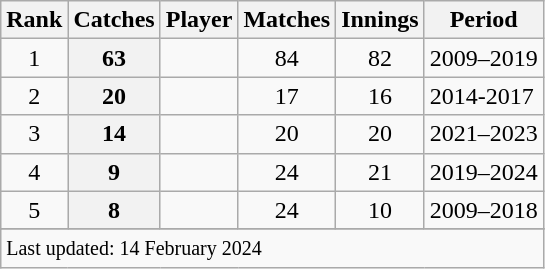<table class="wikitable plainrowheaders sortable">
<tr>
<th scope=col>Rank</th>
<th scope=col>Catches</th>
<th scope=col>Player</th>
<th scope=col>Matches</th>
<th scope=col>Innings</th>
<th scope=col>Period</th>
</tr>
<tr>
<td align=center>1</td>
<th scope=row style=text-align:center;>63</th>
<td></td>
<td align=center>84</td>
<td align=center>82</td>
<td>2009–2019</td>
</tr>
<tr>
<td align=center>2</td>
<th scope=row style=text-align:center;>20</th>
<td></td>
<td align=center>17</td>
<td align=center>16</td>
<td>2014-2017</td>
</tr>
<tr>
<td align="center">3</td>
<th scope="row" style="text-align:center;">14</th>
<td> </td>
<td align="center">20</td>
<td align="center">20</td>
<td>2021–2023</td>
</tr>
<tr>
<td align="center">4</td>
<th scope="row" style="text-align:center;">9</th>
<td> </td>
<td align="center">24</td>
<td align="center">21</td>
<td>2019–2024</td>
</tr>
<tr>
<td align="center">5</td>
<th scope="row" style="text-align:center;">8</th>
<td></td>
<td align="center">24</td>
<td align="center">10</td>
<td>2009–2018</td>
</tr>
<tr>
</tr>
<tr class=sortbottom>
<td colspan=6><small>Last updated: 14 February 2024</small></td>
</tr>
</table>
